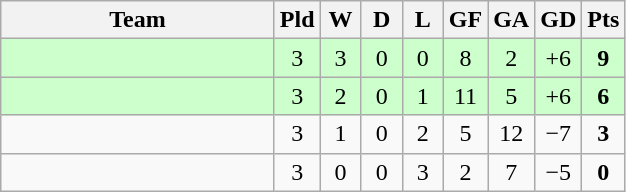<table class="wikitable" style="text-align: center;">
<tr>
<th width=175>Team</th>
<th width=20>Pld</th>
<th width=20>W</th>
<th width=20>D</th>
<th width=20>L</th>
<th width=20>GF</th>
<th width=20>GA</th>
<th width=20>GD</th>
<th width=20>Pts</th>
</tr>
<tr bgcolor=ccffcc>
<td style="text-align:left;"></td>
<td>3</td>
<td>3</td>
<td>0</td>
<td>0</td>
<td>8</td>
<td>2</td>
<td>+6</td>
<td><strong>9</strong></td>
</tr>
<tr bgcolor=ccffcc>
<td style="text-align:left;"></td>
<td>3</td>
<td>2</td>
<td>0</td>
<td>1</td>
<td>11</td>
<td>5</td>
<td>+6</td>
<td><strong>6</strong></td>
</tr>
<tr>
<td style="text-align:left;"></td>
<td>3</td>
<td>1</td>
<td>0</td>
<td>2</td>
<td>5</td>
<td>12</td>
<td>−7</td>
<td><strong>3</strong></td>
</tr>
<tr>
<td style="text-align:left;"></td>
<td>3</td>
<td>0</td>
<td>0</td>
<td>3</td>
<td>2</td>
<td>7</td>
<td>−5</td>
<td><strong>0</strong></td>
</tr>
</table>
